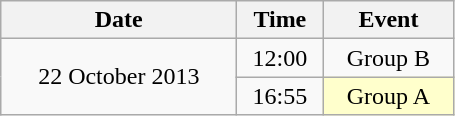<table class = "wikitable" style="text-align:center;">
<tr>
<th width=150>Date</th>
<th width=50>Time</th>
<th width=80>Event</th>
</tr>
<tr>
<td rowspan=2>22 October 2013</td>
<td>12:00</td>
<td>Group B</td>
</tr>
<tr>
<td>16:55</td>
<td bgcolor=ffffcc>Group A</td>
</tr>
</table>
